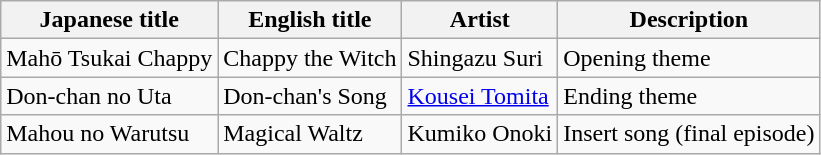<table class="wikitable">
<tr>
<th>Japanese title</th>
<th>English title</th>
<th>Artist</th>
<th>Description</th>
</tr>
<tr>
<td>Mahō Tsukai Chappy</td>
<td>Chappy the Witch</td>
<td>Shingazu Suri</td>
<td>Opening theme</td>
</tr>
<tr>
<td>Don-chan no Uta</td>
<td>Don-chan's Song</td>
<td><a href='#'>Kousei Tomita</a></td>
<td>Ending theme</td>
</tr>
<tr>
<td>Mahou no Warutsu</td>
<td>Magical Waltz</td>
<td>Kumiko Onoki</td>
<td>Insert song (final episode)</td>
</tr>
</table>
